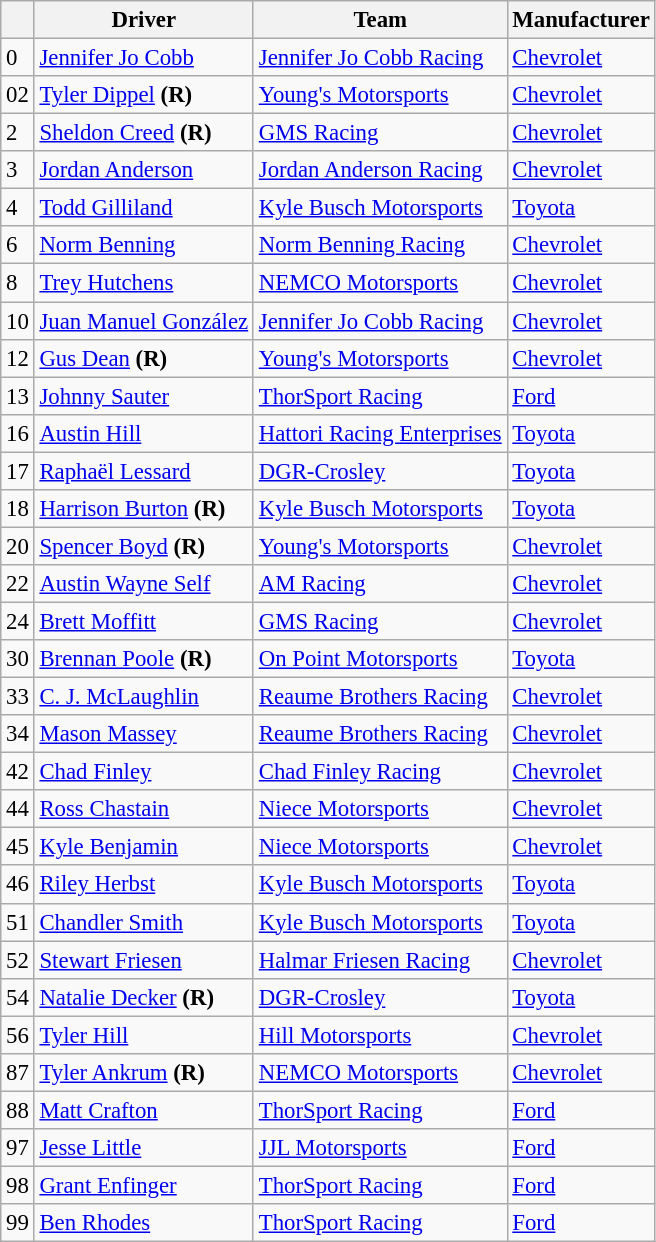<table class="wikitable" style="font-size:95%">
<tr>
<th></th>
<th>Driver</th>
<th>Team</th>
<th>Manufacturer</th>
</tr>
<tr>
<td>0</td>
<td><a href='#'>Jennifer Jo Cobb</a></td>
<td><a href='#'>Jennifer Jo Cobb Racing</a></td>
<td><a href='#'>Chevrolet</a></td>
</tr>
<tr>
<td>02</td>
<td><a href='#'>Tyler Dippel</a> <strong>(R)</strong></td>
<td><a href='#'>Young's Motorsports</a></td>
<td><a href='#'>Chevrolet</a></td>
</tr>
<tr>
<td>2</td>
<td><a href='#'>Sheldon Creed</a> <strong>(R)</strong></td>
<td><a href='#'>GMS Racing</a></td>
<td><a href='#'>Chevrolet</a></td>
</tr>
<tr>
<td>3</td>
<td><a href='#'>Jordan Anderson</a></td>
<td><a href='#'>Jordan Anderson Racing</a></td>
<td><a href='#'>Chevrolet</a></td>
</tr>
<tr>
<td>4</td>
<td><a href='#'>Todd Gilliland</a></td>
<td><a href='#'>Kyle Busch Motorsports</a></td>
<td><a href='#'>Toyota</a></td>
</tr>
<tr>
<td>6</td>
<td><a href='#'>Norm Benning</a></td>
<td><a href='#'>Norm Benning Racing</a></td>
<td><a href='#'>Chevrolet</a></td>
</tr>
<tr>
<td>8</td>
<td><a href='#'>Trey Hutchens</a></td>
<td><a href='#'>NEMCO Motorsports</a></td>
<td><a href='#'>Chevrolet</a></td>
</tr>
<tr>
<td>10</td>
<td><a href='#'>Juan Manuel González</a></td>
<td><a href='#'>Jennifer Jo Cobb Racing</a></td>
<td><a href='#'>Chevrolet</a></td>
</tr>
<tr>
<td>12</td>
<td><a href='#'>Gus Dean</a> <strong>(R)</strong></td>
<td><a href='#'>Young's Motorsports</a></td>
<td><a href='#'>Chevrolet</a></td>
</tr>
<tr>
<td>13</td>
<td><a href='#'>Johnny Sauter</a></td>
<td><a href='#'>ThorSport Racing</a></td>
<td><a href='#'>Ford</a></td>
</tr>
<tr>
<td>16</td>
<td><a href='#'>Austin Hill</a></td>
<td><a href='#'>Hattori Racing Enterprises</a></td>
<td><a href='#'>Toyota</a></td>
</tr>
<tr>
<td>17</td>
<td><a href='#'>Raphaël Lessard</a></td>
<td><a href='#'>DGR-Crosley</a></td>
<td><a href='#'>Toyota</a></td>
</tr>
<tr>
<td>18</td>
<td><a href='#'>Harrison Burton</a> <strong>(R)</strong></td>
<td><a href='#'>Kyle Busch Motorsports</a></td>
<td><a href='#'>Toyota</a></td>
</tr>
<tr>
<td>20</td>
<td><a href='#'>Spencer Boyd</a> <strong>(R)</strong></td>
<td><a href='#'>Young's Motorsports</a></td>
<td><a href='#'>Chevrolet</a></td>
</tr>
<tr>
<td>22</td>
<td><a href='#'>Austin Wayne Self</a></td>
<td><a href='#'>AM Racing</a></td>
<td><a href='#'>Chevrolet</a></td>
</tr>
<tr>
<td>24</td>
<td><a href='#'>Brett Moffitt</a></td>
<td><a href='#'>GMS Racing</a></td>
<td><a href='#'>Chevrolet</a></td>
</tr>
<tr>
<td>30</td>
<td><a href='#'>Brennan Poole</a> <strong>(R)</strong></td>
<td><a href='#'>On Point Motorsports</a></td>
<td><a href='#'>Toyota</a></td>
</tr>
<tr>
<td>33</td>
<td><a href='#'>C. J. McLaughlin</a></td>
<td><a href='#'>Reaume Brothers Racing</a></td>
<td><a href='#'>Chevrolet</a></td>
</tr>
<tr>
<td>34</td>
<td><a href='#'>Mason Massey</a></td>
<td><a href='#'>Reaume Brothers Racing</a></td>
<td><a href='#'>Chevrolet</a></td>
</tr>
<tr>
<td>42</td>
<td><a href='#'>Chad Finley</a></td>
<td><a href='#'>Chad Finley Racing</a></td>
<td><a href='#'>Chevrolet</a></td>
</tr>
<tr>
<td>44</td>
<td><a href='#'>Ross Chastain</a></td>
<td><a href='#'>Niece Motorsports</a></td>
<td><a href='#'>Chevrolet</a></td>
</tr>
<tr>
<td>45</td>
<td><a href='#'>Kyle Benjamin</a></td>
<td><a href='#'>Niece Motorsports</a></td>
<td><a href='#'>Chevrolet</a></td>
</tr>
<tr>
<td>46</td>
<td><a href='#'>Riley Herbst</a></td>
<td><a href='#'>Kyle Busch Motorsports</a></td>
<td><a href='#'>Toyota</a></td>
</tr>
<tr>
<td>51</td>
<td><a href='#'>Chandler Smith</a></td>
<td><a href='#'>Kyle Busch Motorsports</a></td>
<td><a href='#'>Toyota</a></td>
</tr>
<tr>
<td>52</td>
<td><a href='#'>Stewart Friesen</a></td>
<td><a href='#'>Halmar Friesen Racing</a></td>
<td><a href='#'>Chevrolet</a></td>
</tr>
<tr>
<td>54</td>
<td><a href='#'>Natalie Decker</a> <strong>(R)</strong></td>
<td><a href='#'>DGR-Crosley</a></td>
<td><a href='#'>Toyota</a></td>
</tr>
<tr>
<td>56</td>
<td><a href='#'>Tyler Hill</a></td>
<td><a href='#'>Hill Motorsports</a></td>
<td><a href='#'>Chevrolet</a></td>
</tr>
<tr>
<td>87</td>
<td><a href='#'>Tyler Ankrum</a> <strong>(R)</strong></td>
<td><a href='#'>NEMCO Motorsports</a></td>
<td><a href='#'>Chevrolet</a></td>
</tr>
<tr>
<td>88</td>
<td><a href='#'>Matt Crafton</a></td>
<td><a href='#'>ThorSport Racing</a></td>
<td><a href='#'>Ford</a></td>
</tr>
<tr>
<td>97</td>
<td><a href='#'>Jesse Little</a></td>
<td><a href='#'>JJL Motorsports</a></td>
<td><a href='#'>Ford</a></td>
</tr>
<tr>
<td>98</td>
<td><a href='#'>Grant Enfinger</a></td>
<td><a href='#'>ThorSport Racing</a></td>
<td><a href='#'>Ford</a></td>
</tr>
<tr>
<td>99</td>
<td><a href='#'>Ben Rhodes</a></td>
<td><a href='#'>ThorSport Racing</a></td>
<td><a href='#'>Ford</a></td>
</tr>
</table>
